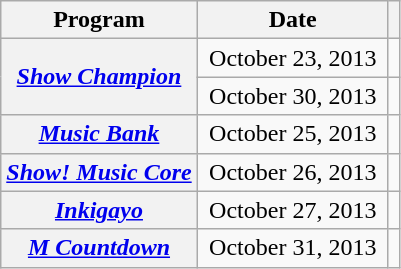<table class="wikitable sortable plainrowheaders" style="text-align:center">
<tr>
<th scope="col">Program</th>
<th scope="col" width="120">Date</th>
<th scope="col" class="unsortable"></th>
</tr>
<tr>
<th scope="row" rowspan="2"><em><a href='#'>Show Champion</a></em></th>
<td>October 23, 2013</td>
<td></td>
</tr>
<tr>
<td>October 30, 2013</td>
<td></td>
</tr>
<tr>
<th scope="row"><em><a href='#'>Music Bank</a></em></th>
<td>October 25, 2013</td>
<td></td>
</tr>
<tr>
<th scope="row"><em><a href='#'>Show! Music Core</a></em></th>
<td>October 26, 2013</td>
<td></td>
</tr>
<tr>
<th scope="row"><em><a href='#'>Inkigayo</a></em></th>
<td>October 27, 2013</td>
<td></td>
</tr>
<tr>
<th scope="row"><em><a href='#'>M Countdown</a></em></th>
<td>October 31, 2013</td>
<td></td>
</tr>
</table>
